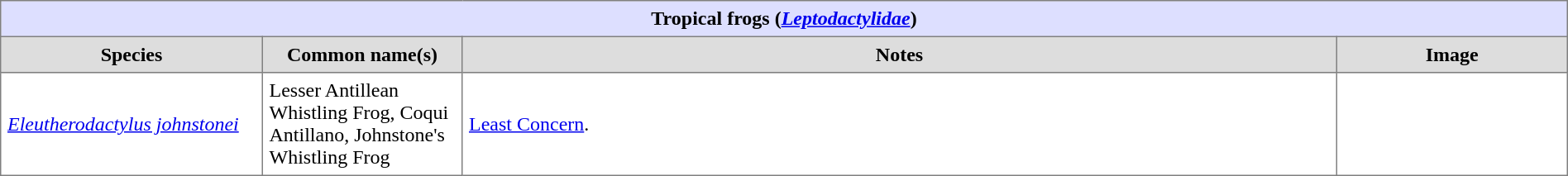<table border=1 style="border-collapse:collapse;" cellpadding=5 width=100%>
<tr>
<th colspan=4 bgcolor=#DDDFFF>Tropical frogs (<em><a href='#'>Leptodactylidae</a></em>)</th>
</tr>
<tr bgcolor=#DDDDDD align=center>
<th width=200px>Species</th>
<th width=150px>Common name(s)</th>
<th>Notes</th>
<th width=175px>Image</th>
</tr>
<tr>
<td><em><a href='#'>Eleutherodactylus johnstonei</a></em></td>
<td>Lesser Antillean Whistling Frog, Coqui Antillano, Johnstone's Whistling Frog</td>
<td><a href='#'>Least Concern</a>.</td>
<td></td>
</tr>
</table>
